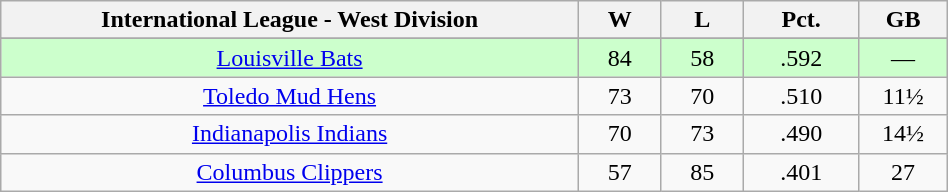<table class="wikitable" width="50%" style="text-align:center;">
<tr>
<th width="35%">International League - West Division</th>
<th width="5%">W</th>
<th width="5%">L</th>
<th width="7%">Pct.</th>
<th width="5%">GB</th>
</tr>
<tr>
</tr>
<tr style="text-align:center; background-color:#ccffcc;">
<td style="text-align:center;"><a href='#'>Louisville Bats</a></td>
<td>84</td>
<td>58</td>
<td>.592</td>
<td>—</td>
</tr>
<tr>
<td style="text-align:center;"><a href='#'>Toledo Mud Hens</a></td>
<td>73</td>
<td>70</td>
<td>.510</td>
<td>11½</td>
</tr>
<tr>
<td style="text-align:center;"><a href='#'>Indianapolis Indians</a></td>
<td>70</td>
<td>73</td>
<td>.490</td>
<td>14½</td>
</tr>
<tr>
<td style="text-align:center;"><a href='#'>Columbus Clippers</a></td>
<td>57</td>
<td>85</td>
<td>.401</td>
<td>27</td>
</tr>
</table>
